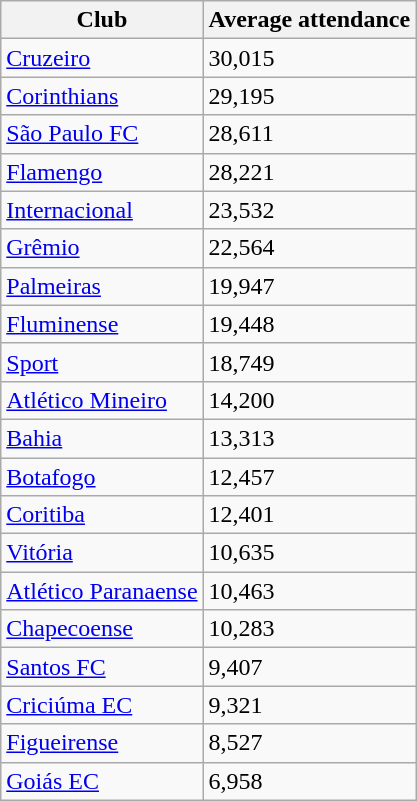<table class="wikitable sortable">
<tr>
<th>Club</th>
<th>Average attendance</th>
</tr>
<tr>
<td><a href='#'>Cruzeiro</a></td>
<td>30,015</td>
</tr>
<tr>
<td><a href='#'>Corinthians</a></td>
<td>29,195</td>
</tr>
<tr>
<td><a href='#'>São Paulo FC</a></td>
<td>28,611</td>
</tr>
<tr>
<td><a href='#'>Flamengo</a></td>
<td>28,221</td>
</tr>
<tr>
<td><a href='#'>Internacional</a></td>
<td>23,532</td>
</tr>
<tr>
<td><a href='#'>Grêmio</a></td>
<td>22,564</td>
</tr>
<tr>
<td><a href='#'>Palmeiras</a></td>
<td>19,947</td>
</tr>
<tr>
<td><a href='#'>Fluminense</a></td>
<td>19,448</td>
</tr>
<tr>
<td><a href='#'>Sport</a></td>
<td>18,749</td>
</tr>
<tr>
<td><a href='#'>Atlético Mineiro</a></td>
<td>14,200</td>
</tr>
<tr>
<td><a href='#'>Bahia</a></td>
<td>13,313</td>
</tr>
<tr>
<td><a href='#'>Botafogo</a></td>
<td>12,457</td>
</tr>
<tr>
<td><a href='#'>Coritiba</a></td>
<td>12,401</td>
</tr>
<tr>
<td><a href='#'>Vitória</a></td>
<td>10,635</td>
</tr>
<tr>
<td><a href='#'>Atlético Paranaense</a></td>
<td>10,463</td>
</tr>
<tr>
<td><a href='#'>Chapecoense</a></td>
<td>10,283</td>
</tr>
<tr>
<td><a href='#'>Santos FC</a></td>
<td>9,407</td>
</tr>
<tr>
<td><a href='#'>Criciúma EC</a></td>
<td>9,321</td>
</tr>
<tr>
<td><a href='#'>Figueirense</a></td>
<td>8,527</td>
</tr>
<tr>
<td><a href='#'>Goiás EC</a></td>
<td>6,958</td>
</tr>
</table>
